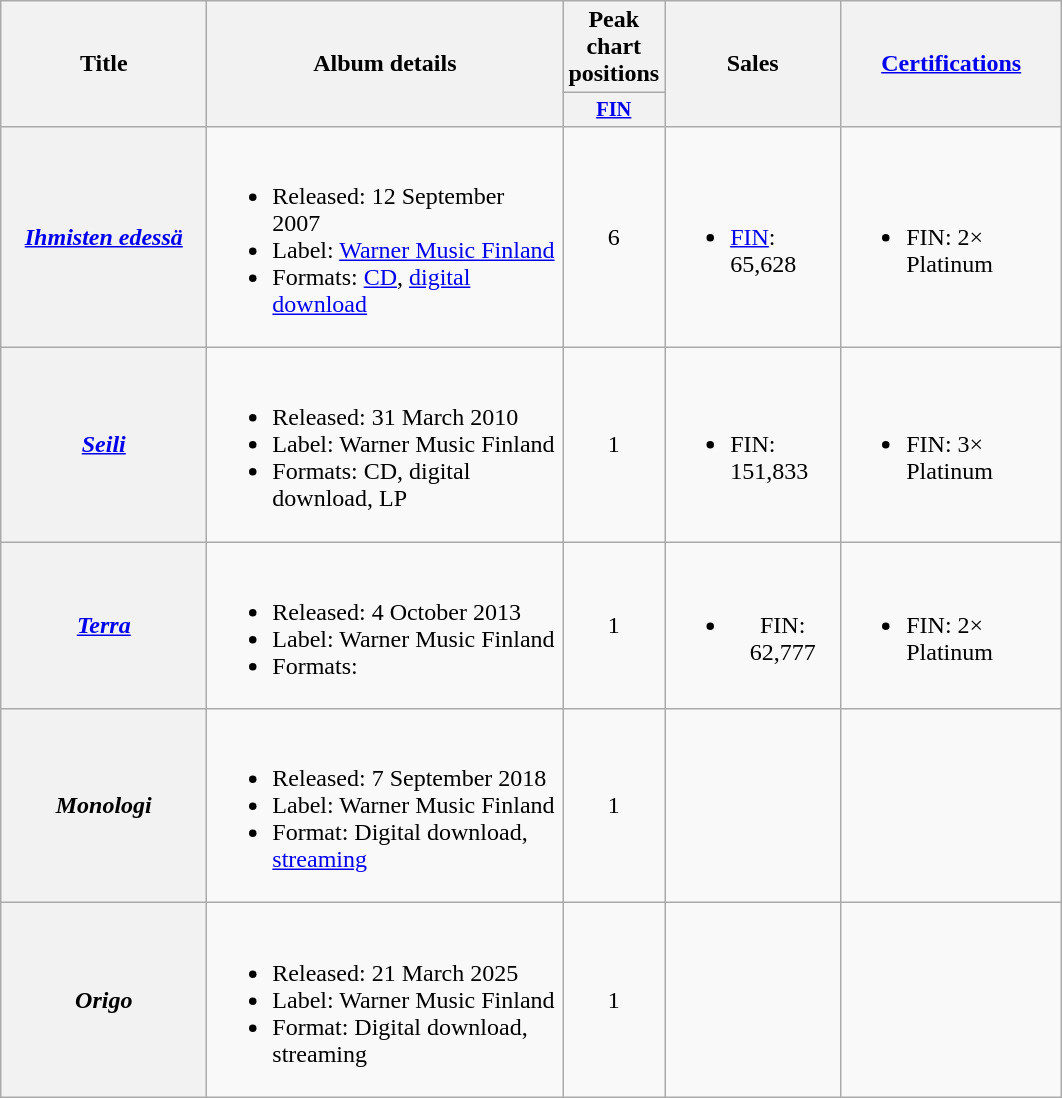<table class="wikitable plainrowheaders" style="text-align:center;">
<tr>
<th rowspan="2" width="130">Title</th>
<th rowspan="2" width="230">Album details</th>
<th colspan="1" width="50">Peak chart positions</th>
<th rowspan="2" width="110">Sales<br></th>
<th rowspan="2" width="140"><a href='#'>Certifications</a><br></th>
</tr>
<tr>
<th style="width:3em;font-size:85%"><a href='#'>FIN</a><br></th>
</tr>
<tr>
<th scope="row"><em><a href='#'>Ihmisten edessä</a></em></th>
<td align=left><br><ul><li>Released: 12 September 2007</li><li>Label: <a href='#'>Warner Music Finland</a></li><li>Formats: <a href='#'>CD</a>, <a href='#'>digital download</a></li></ul></td>
<td>6</td>
<td align="left"><br><ul><li><a href='#'>FIN</a>: 65,628</li></ul></td>
<td align="left"><br><ul><li>FIN: 2× Platinum</li></ul></td>
</tr>
<tr>
<th scope="row"><em><a href='#'>Seili</a></em></th>
<td align=left><br><ul><li>Released: 31 March 2010</li><li>Label: Warner Music Finland</li><li>Formats: CD, digital download, LP</li></ul></td>
<td>1</td>
<td align="left"><br><ul><li>FIN: 151,833</li></ul></td>
<td align="left"><br><ul><li>FIN: 3× Platinum</li></ul></td>
</tr>
<tr>
<th scope="row"><em><a href='#'>Terra</a></em></th>
<td align=left><br><ul><li>Released: 4 October 2013</li><li>Label: Warner Music Finland</li><li>Formats:</li></ul></td>
<td>1</td>
<td align="center"><br><ul><li>FIN: 62,777</li></ul></td>
<td align="left"><br><ul><li>FIN: 2× Platinum</li></ul></td>
</tr>
<tr>
<th scope="row"><em>Monologi</em></th>
<td align=left><br><ul><li>Released: 7 September 2018</li><li>Label: Warner Music Finland</li><li>Format: Digital download, <a href='#'>streaming</a></li></ul></td>
<td>1</td>
<td align="center"></td>
<td align="left"></td>
</tr>
<tr>
<th scope="row"><em>Origo</em></th>
<td align=left><br><ul><li>Released: 21 March 2025</li><li>Label: Warner Music Finland</li><li>Format: Digital download, streaming</li></ul></td>
<td>1<br></td>
<td align="center"></td>
<td align="left"></td>
</tr>
</table>
